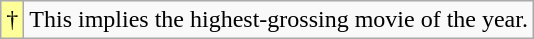<table class="wikitable">
<tr>
<td style="background-color:#FFFF99">†</td>
<td>This implies the highest-grossing movie of the year.</td>
</tr>
</table>
